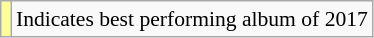<table class="wikitable" style="font-size:90%;">
<tr>
<td style="background:#ff9;"></td>
<td>Indicates best performing album of 2017</td>
</tr>
</table>
